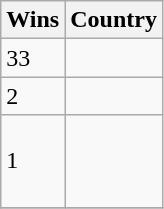<table class="wikitable">
<tr>
<th>Wins</th>
<th>Country</th>
</tr>
<tr>
<td>33</td>
<td></td>
</tr>
<tr>
<td>2</td>
<td></td>
</tr>
<tr>
<td>1</td>
<td><br><br><br></td>
</tr>
<tr>
</tr>
</table>
